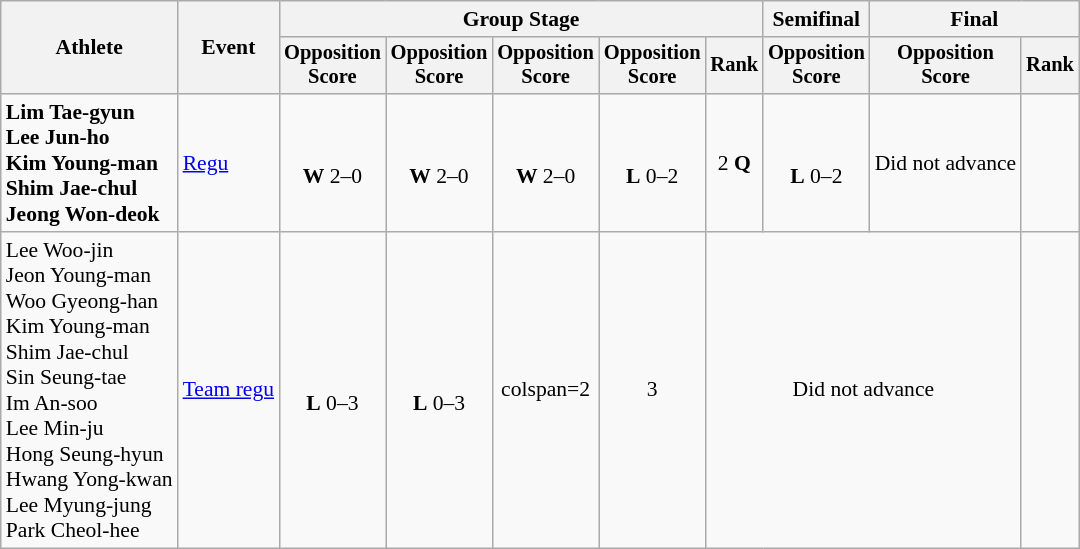<table class=wikitable style=font-size:90%;text-align:center>
<tr>
<th rowspan="2">Athlete</th>
<th rowspan="2">Event</th>
<th colspan=5>Group Stage</th>
<th>Semifinal</th>
<th colspan=2>Final</th>
</tr>
<tr style="font-size:95%">
<th>Opposition<br>Score</th>
<th>Opposition<br>Score</th>
<th>Opposition<br>Score</th>
<th>Opposition<br>Score</th>
<th>Rank</th>
<th>Opposition<br>Score</th>
<th>Opposition<br>Score</th>
<th>Rank</th>
</tr>
<tr>
<td align=left><strong>Lim Tae-gyun<br>Lee Jun-ho<br>Kim Young-man<br>Shim Jae-chul<br>Jeong Won-deok</strong></td>
<td align=left><a href='#'>Regu</a></td>
<td><br><strong>W</strong> 2–0</td>
<td><br><strong>W</strong> 2–0</td>
<td><br><strong>W</strong> 2–0</td>
<td><br><strong>L</strong> 0–2</td>
<td>2 <strong>Q</strong></td>
<td><br><strong>L</strong> 0–2</td>
<td>Did not advance</td>
<td></td>
</tr>
<tr>
<td align=left>Lee Woo-jin<br>Jeon Young-man<br>Woo Gyeong-han<br>Kim Young-man<br>Shim Jae-chul<br>Sin Seung-tae<br>Im An-soo<br>Lee Min-ju<br>Hong Seung-hyun<br>Hwang Yong-kwan<br>Lee Myung-jung<br>Park Cheol-hee</td>
<td align=left><a href='#'>Team regu</a></td>
<td><br><strong>L</strong> 0–3</td>
<td><br><strong>L</strong> 0–3</td>
<td>colspan=2 </td>
<td>3</td>
<td colspan=3>Did not advance</td>
</tr>
</table>
